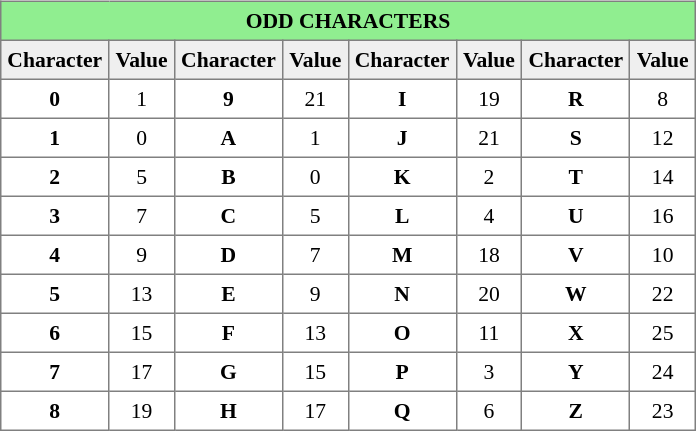<table width=100%>
<tr>
<td width=50% valign="top"><br><table align=center style="font-size: 90%; border-collapse:collapse" border=1 cellspacing=1 cellpadding=4>
<tr align=center bgcolor="lightgreen">
<td colspan="8"><strong>ODD CHARACTERS</strong></td>
</tr>
<tr align="center" bgcolor="#efefef">
<td><strong>Character</strong></td>
<td><strong>Value</strong></td>
<td><strong>Character</strong></td>
<td><strong>Value</strong></td>
<td><strong>Character</strong></td>
<td><strong>Value</strong></td>
<td><strong>Character</strong></td>
<td><strong>Value</strong></td>
</tr>
<tr align=center>
<td><strong>0</strong></td>
<td>1</td>
<td><strong>9</strong></td>
<td>21</td>
<td><strong>I</strong></td>
<td>19</td>
<td><strong>R</strong></td>
<td>8</td>
</tr>
<tr align=center>
<td><strong>1</strong></td>
<td>0</td>
<td><strong>A</strong></td>
<td>1</td>
<td><strong>J</strong></td>
<td>21</td>
<td><strong>S</strong></td>
<td>12</td>
</tr>
<tr align=center>
<td><strong>2</strong></td>
<td>5</td>
<td><strong>B</strong></td>
<td>0</td>
<td><strong>K</strong></td>
<td>2</td>
<td><strong>T</strong></td>
<td>14</td>
</tr>
<tr align=center>
<td><strong>3</strong></td>
<td>7</td>
<td><strong>C</strong></td>
<td>5</td>
<td><strong>L</strong></td>
<td>4</td>
<td><strong>U</strong></td>
<td>16</td>
</tr>
<tr align=center>
<td><strong>4</strong></td>
<td>9</td>
<td><strong>D</strong></td>
<td>7</td>
<td><strong>M</strong></td>
<td>18</td>
<td><strong>V</strong></td>
<td>10</td>
</tr>
<tr align=center>
<td><strong>5</strong></td>
<td>13</td>
<td><strong>E</strong></td>
<td>9</td>
<td><strong>N</strong></td>
<td>20</td>
<td><strong>W</strong></td>
<td>22</td>
</tr>
<tr align=center>
<td><strong>6</strong></td>
<td>15</td>
<td><strong>F</strong></td>
<td>13</td>
<td><strong>O</strong></td>
<td>11</td>
<td><strong>X</strong></td>
<td>25</td>
</tr>
<tr align=center>
<td><strong>7</strong></td>
<td>17</td>
<td><strong>G</strong></td>
<td>15</td>
<td><strong>P</strong></td>
<td>3</td>
<td><strong>Y</strong></td>
<td>24</td>
</tr>
<tr align=center>
<td><strong>8</strong></td>
<td>19</td>
<td><strong>H</strong></td>
<td>17</td>
<td><strong>Q</strong></td>
<td>6</td>
<td><strong>Z</strong></td>
<td>23</td>
</tr>
</table>
</td>
</tr>
</table>
